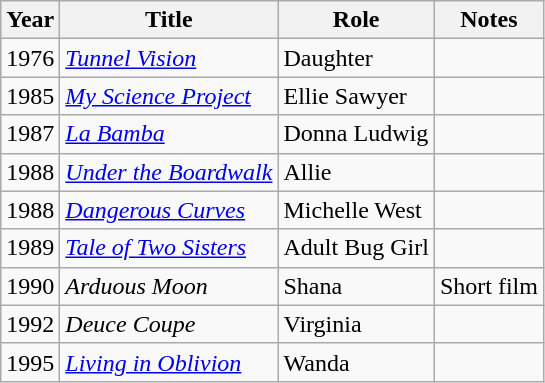<table class="wikitable sortable">
<tr>
<th>Year</th>
<th>Title</th>
<th>Role</th>
<th class="unsortable">Notes</th>
</tr>
<tr>
<td>1976</td>
<td><em><a href='#'>Tunnel Vision</a></em></td>
<td>Daughter</td>
<td></td>
</tr>
<tr>
<td>1985</td>
<td><em><a href='#'>My Science Project</a></em></td>
<td>Ellie Sawyer</td>
<td></td>
</tr>
<tr>
<td>1987</td>
<td><em><a href='#'>La Bamba</a></em></td>
<td>Donna Ludwig</td>
<td></td>
</tr>
<tr>
<td>1988</td>
<td><em><a href='#'>Under the Boardwalk</a></em></td>
<td>Allie</td>
<td></td>
</tr>
<tr>
<td>1988</td>
<td><em><a href='#'>Dangerous Curves</a></em></td>
<td>Michelle West</td>
<td></td>
</tr>
<tr>
<td>1989</td>
<td><em><a href='#'>Tale of Two Sisters</a></em></td>
<td>Adult Bug Girl</td>
<td></td>
</tr>
<tr>
<td>1990</td>
<td><em>Arduous Moon</em></td>
<td>Shana</td>
<td>Short film</td>
</tr>
<tr>
<td>1992</td>
<td><em>Deuce Coupe</em></td>
<td>Virginia</td>
<td></td>
</tr>
<tr>
<td>1995</td>
<td><em><a href='#'>Living in Oblivion</a></em></td>
<td>Wanda</td>
<td></td>
</tr>
</table>
